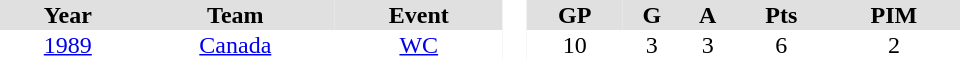<table border="0" cellpadding="1" cellspacing="0" style="text-align:center; width:40em">
<tr ALIGN="center" bgcolor="#e0e0e0">
<th>Year</th>
<th>Team</th>
<th>Event</th>
<th rowspan="99" bgcolor="#ffffff"> </th>
<th>GP</th>
<th>G</th>
<th>A</th>
<th>Pts</th>
<th>PIM</th>
</tr>
<tr>
<td><a href='#'>1989</a></td>
<td><a href='#'>Canada</a></td>
<td><a href='#'>WC</a></td>
<td>10</td>
<td>3</td>
<td>3</td>
<td>6</td>
<td>2</td>
</tr>
</table>
